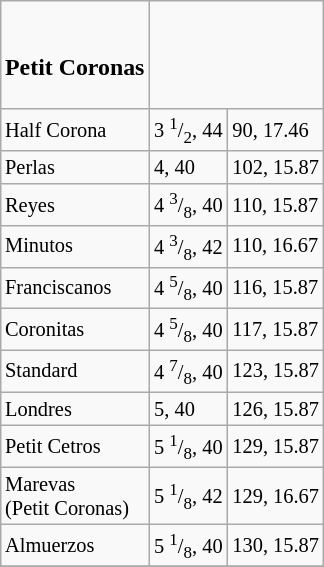<table class="wikitable" style="font-size: 85%; margin:1em auto;">
<tr>
<td><br><h3>Petit Coronas</h3></td>
</tr>
<tr>
<td>Half Corona</td>
<td>3 <sup>1</sup>/<sub>2</sub>, 44</td>
<td>90, 17.46</td>
</tr>
<tr>
<td>Perlas</td>
<td>4, 40</td>
<td>102, 15.87</td>
</tr>
<tr>
<td>Reyes</td>
<td>4 <sup>3</sup>/<sub>8</sub>, 40</td>
<td>110, 15.87</td>
</tr>
<tr>
<td>Minutos</td>
<td>4 <sup>3</sup>/<sub>8</sub>, 42</td>
<td>110, 16.67</td>
</tr>
<tr>
<td>Franciscanos</td>
<td>4 <sup>5</sup>/<sub>8</sub>, 40</td>
<td>116, 15.87</td>
</tr>
<tr>
<td>Coronitas</td>
<td>4 <sup>5</sup>/<sub>8</sub>, 40</td>
<td>117, 15.87</td>
</tr>
<tr>
<td>Standard</td>
<td>4 <sup>7</sup>/<sub>8</sub>, 40</td>
<td>123, 15.87</td>
</tr>
<tr>
<td>Londres</td>
<td>5, 40</td>
<td>126, 15.87</td>
</tr>
<tr>
<td>Petit Cetros</td>
<td>5 <sup>1</sup>/<sub>8</sub>, 40</td>
<td>129, 15.87</td>
</tr>
<tr>
<td>Marevas<br>(Petit Coronas)</td>
<td>5 <sup>1</sup>/<sub>8</sub>, 42</td>
<td>129, 16.67</td>
</tr>
<tr>
<td>Almuerzos</td>
<td>5 <sup>1</sup>/<sub>8</sub>, 40</td>
<td>130, 15.87</td>
</tr>
<tr>
</tr>
</table>
